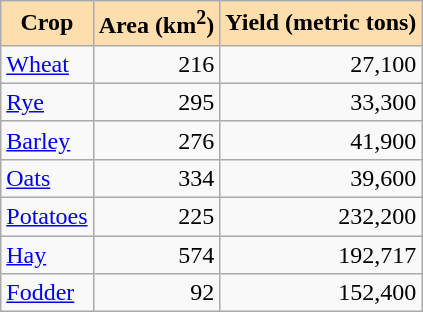<table class="wikitable">
<tr>
<th style="background: #ffdead;">Crop</th>
<th style="background: #ffdead;">Area (km<sup>2</sup>)</th>
<th style="background: #ffdead;">Yield (metric tons)</th>
</tr>
<tr>
<td><a href='#'>Wheat</a></td>
<td align = "right">216</td>
<td align = "right">27,100</td>
</tr>
<tr>
<td><a href='#'>Rye</a></td>
<td align = "right">295</td>
<td align = "right">33,300</td>
</tr>
<tr>
<td><a href='#'>Barley</a></td>
<td align = "right">276</td>
<td align = "right">41,900</td>
</tr>
<tr>
<td><a href='#'>Oats</a></td>
<td align = "right">334</td>
<td align = "right">39,600</td>
</tr>
<tr>
<td><a href='#'>Potatoes</a></td>
<td align = "right">225</td>
<td align = "right">232,200</td>
</tr>
<tr>
<td><a href='#'>Hay</a></td>
<td align = "right">574</td>
<td align = "right">192,717</td>
</tr>
<tr>
<td><a href='#'>Fodder</a></td>
<td align = "right">92</td>
<td align = "right">152,400</td>
</tr>
</table>
